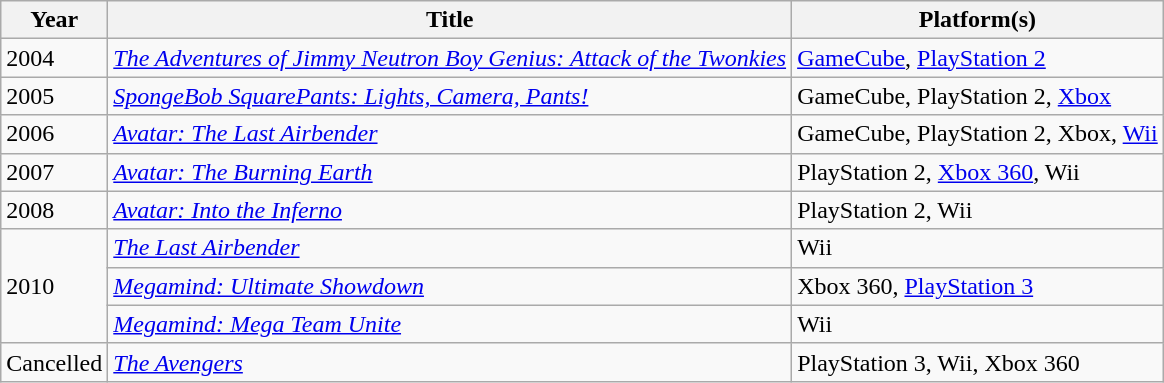<table class="wikitable sortable">
<tr>
<th>Year</th>
<th>Title</th>
<th>Platform(s)</th>
</tr>
<tr>
<td>2004</td>
<td><em><a href='#'>The Adventures of Jimmy Neutron Boy Genius: Attack of the Twonkies</a></em></td>
<td><a href='#'>GameCube</a>, <a href='#'>PlayStation 2</a></td>
</tr>
<tr>
<td>2005</td>
<td><em><a href='#'>SpongeBob SquarePants: Lights, Camera, Pants!</a></em></td>
<td>GameCube, PlayStation 2, <a href='#'>Xbox</a></td>
</tr>
<tr>
<td>2006</td>
<td><em><a href='#'>Avatar: The Last Airbender</a></em></td>
<td>GameCube, PlayStation 2, Xbox, <a href='#'>Wii</a></td>
</tr>
<tr>
<td>2007</td>
<td><em><a href='#'>Avatar: The Burning Earth</a></em></td>
<td>PlayStation 2, <a href='#'>Xbox 360</a>, Wii</td>
</tr>
<tr>
<td>2008</td>
<td><em><a href='#'>Avatar: Into the Inferno</a></em></td>
<td>PlayStation 2, Wii</td>
</tr>
<tr>
<td rowspan="3">2010</td>
<td><em><a href='#'>The Last Airbender</a></em></td>
<td>Wii</td>
</tr>
<tr>
<td><em><a href='#'>Megamind: Ultimate Showdown</a></em></td>
<td>Xbox 360, <a href='#'>PlayStation 3</a></td>
</tr>
<tr>
<td><em><a href='#'>Megamind: Mega Team Unite</a></em></td>
<td>Wii</td>
</tr>
<tr>
<td>Cancelled</td>
<td><em><a href='#'>The Avengers</a></em></td>
<td>PlayStation 3, Wii, Xbox 360</td>
</tr>
</table>
